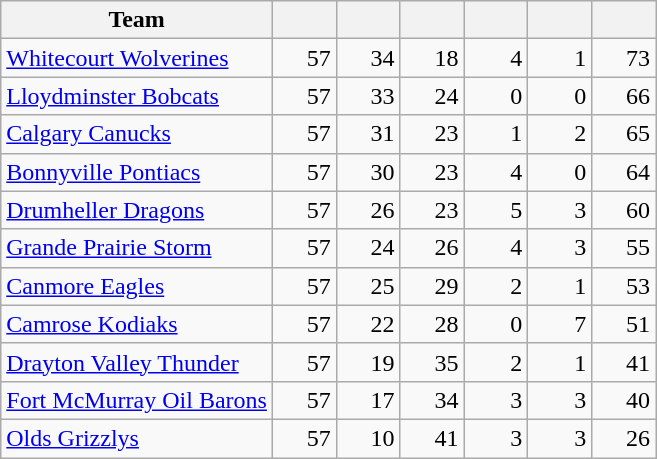<table class="wikitable sortable" style="text-align:right">
<tr>
<th class="sortable">Team</th>
<th style=width:2.2em></th>
<th style=width:2.2em></th>
<th style=width:2.2em></th>
<th style=width:2.2em></th>
<th style=width:2.2em></th>
<th style=width:2.2em></th>
</tr>
<tr>
<td align=left><a href='#'>Whitecourt Wolverines</a></td>
<td>57</td>
<td>34</td>
<td>18</td>
<td>4</td>
<td>1</td>
<td>73</td>
</tr>
<tr>
<td align=left><a href='#'>Lloydminster Bobcats</a></td>
<td>57</td>
<td>33</td>
<td>24</td>
<td>0</td>
<td>0</td>
<td>66</td>
</tr>
<tr>
<td align=left><a href='#'>Calgary Canucks</a></td>
<td>57</td>
<td>31</td>
<td>23</td>
<td>1</td>
<td>2</td>
<td>65</td>
</tr>
<tr>
<td align=left><a href='#'>Bonnyville Pontiacs</a></td>
<td>57</td>
<td>30</td>
<td>23</td>
<td>4</td>
<td>0</td>
<td>64</td>
</tr>
<tr>
<td align=left><a href='#'>Drumheller Dragons</a></td>
<td>57</td>
<td>26</td>
<td>23</td>
<td>5</td>
<td>3</td>
<td>60</td>
</tr>
<tr>
<td align=left><a href='#'>Grande Prairie Storm</a></td>
<td>57</td>
<td>24</td>
<td>26</td>
<td>4</td>
<td>3</td>
<td>55</td>
</tr>
<tr>
<td align=left><a href='#'>Canmore Eagles</a></td>
<td>57</td>
<td>25</td>
<td>29</td>
<td>2</td>
<td>1</td>
<td>53</td>
</tr>
<tr>
<td align=left><a href='#'>Camrose Kodiaks</a></td>
<td>57</td>
<td>22</td>
<td>28</td>
<td>0</td>
<td>7</td>
<td>51</td>
</tr>
<tr>
<td align=left><a href='#'>Drayton Valley Thunder</a></td>
<td>57</td>
<td>19</td>
<td>35</td>
<td>2</td>
<td>1</td>
<td>41</td>
</tr>
<tr>
<td align=left><a href='#'>Fort McMurray Oil Barons</a></td>
<td>57</td>
<td>17</td>
<td>34</td>
<td>3</td>
<td>3</td>
<td>40</td>
</tr>
<tr>
<td align=left><a href='#'>Olds Grizzlys</a></td>
<td>57</td>
<td>10</td>
<td>41</td>
<td>3</td>
<td>3</td>
<td>26</td>
</tr>
</table>
